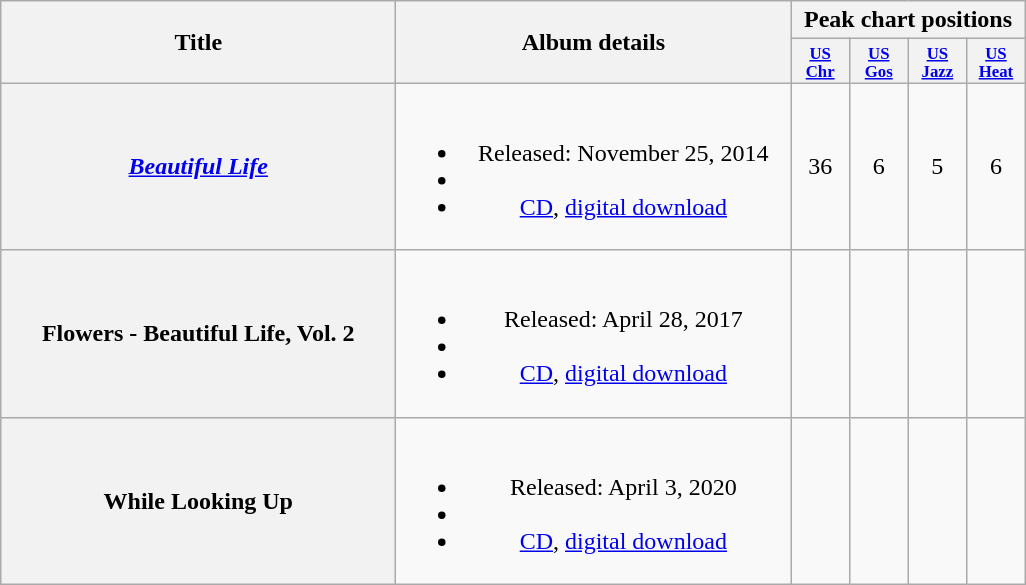<table class="wikitable plainrowheaders" style="text-align:center;">
<tr>
<th scope="col" rowspan="2" style="width:16em;">Title</th>
<th scope="col" rowspan="2" style="width:16em;">Album details</th>
<th scope="col" colspan="4">Peak chart positions</th>
</tr>
<tr>
<th style="width:3em; font-size:70%"><a href='#'>US<br>Chr</a></th>
<th style="width:3em; font-size:70%"><a href='#'>US<br>Gos</a></th>
<th style="width:3em; font-size:70%"><a href='#'>US<br>Jazz</a></th>
<th style="width:3em; font-size:70%"><a href='#'>US<br>Heat</a></th>
</tr>
<tr>
<th scope="row"><em><a href='#'>Beautiful Life</a></em></th>
<td><br><ul><li>Released: November 25, 2014</li><li></li><li><a href='#'>CD</a>, <a href='#'>digital download</a></li></ul></td>
<td>36</td>
<td>6</td>
<td>5</td>
<td>6</td>
</tr>
<tr>
<th>Flowers - Beautiful Life, Vol. 2</th>
<td><br><ul><li>Released: April 28, 2017</li><li></li><li><a href='#'>CD</a>, <a href='#'>digital download</a></li></ul></td>
<td></td>
<td></td>
<td></td>
<td></td>
</tr>
<tr>
<th>While Looking Up</th>
<td><br><ul><li>Released: April 3, 2020</li><li></li><li><a href='#'>CD</a>, <a href='#'>digital download</a></li></ul></td>
<td></td>
<td></td>
<td></td>
<td></td>
</tr>
</table>
